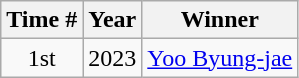<table class="wikitable sortable" style="text-align:center">
<tr>
<th>Time #</th>
<th>Year</th>
<th>Winner</th>
</tr>
<tr>
<td>1st</td>
<td>2023</td>
<td><a href='#'>Yoo Byung-jae</a></td>
</tr>
</table>
